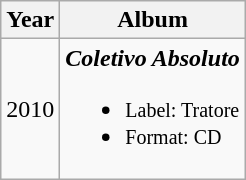<table class="wikitable">
<tr>
<th>Year</th>
<th>Album</th>
</tr>
<tr>
<td>2010</td>
<td><strong><em>Coletivo Absoluto</em></strong><br><ul><li><small>Label: Tratore</small></li><li><small>Format: CD</small></li></ul></td>
</tr>
</table>
